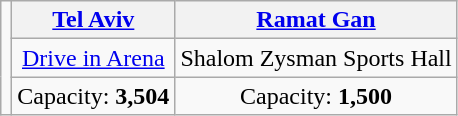<table class="wikitable" style="text-align:center">
<tr>
<td rowspan="3"></td>
<th><a href='#'>Tel Aviv</a></th>
<th><a href='#'>Ramat Gan</a></th>
</tr>
<tr>
<td><a href='#'>Drive in Arena</a></td>
<td>Shalom Zysman Sports Hall</td>
</tr>
<tr>
<td>Capacity: <strong>3,504</strong></td>
<td>Capacity: <strong>1,500</strong></td>
</tr>
</table>
